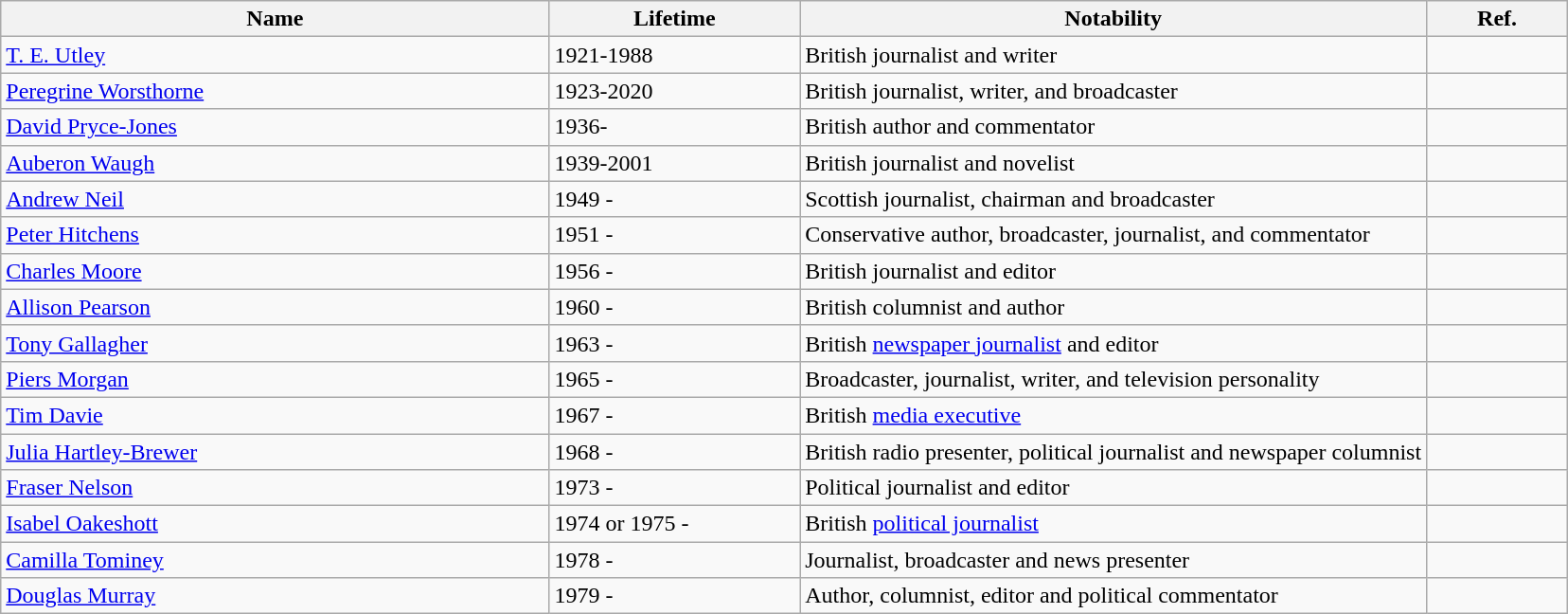<table class="wikitable sortable">
<tr>
<th width="35%">Name</th>
<th width="16%">Lifetime</th>
<th width="40%">Notability</th>
<th class="unsortable" width="17%">Ref.</th>
</tr>
<tr>
<td><a href='#'>T. E. Utley</a></td>
<td>1921-1988</td>
<td>British journalist and writer</td>
<td></td>
</tr>
<tr>
<td><a href='#'>Peregrine Worsthorne</a></td>
<td>1923-2020</td>
<td>British journalist, writer, and broadcaster</td>
<td></td>
</tr>
<tr>
<td><a href='#'>David Pryce-Jones</a></td>
<td>1936-</td>
<td>British author and commentator</td>
<td></td>
</tr>
<tr>
<td><a href='#'>Auberon Waugh</a></td>
<td>1939-2001</td>
<td>British journalist and novelist</td>
<td></td>
</tr>
<tr>
<td><a href='#'>Andrew Neil</a></td>
<td>1949 -</td>
<td>Scottish journalist, chairman and broadcaster</td>
<td></td>
</tr>
<tr>
<td><a href='#'>Peter Hitchens</a></td>
<td>1951 -</td>
<td>Conservative author, broadcaster, journalist, and commentator</td>
<td></td>
</tr>
<tr>
<td><a href='#'>Charles Moore</a></td>
<td>1956 -</td>
<td>British journalist and editor</td>
<td></td>
</tr>
<tr>
<td><a href='#'>Allison Pearson</a></td>
<td>1960 -</td>
<td>British columnist and author</td>
<td></td>
</tr>
<tr>
<td><a href='#'>Tony Gallagher</a></td>
<td>1963 -</td>
<td>British <a href='#'>newspaper journalist</a> and editor</td>
<td></td>
</tr>
<tr>
<td><a href='#'>Piers Morgan</a></td>
<td>1965 -</td>
<td>Broadcaster, journalist, writer, and television personality</td>
<td></td>
</tr>
<tr>
<td><a href='#'>Tim Davie</a></td>
<td>1967 -</td>
<td>British <a href='#'>media executive</a></td>
<td></td>
</tr>
<tr>
<td><a href='#'>Julia Hartley-Brewer</a></td>
<td>1968 -</td>
<td>British radio presenter, political journalist and newspaper columnist</td>
<td></td>
</tr>
<tr>
<td><a href='#'>Fraser Nelson</a></td>
<td>1973 -</td>
<td>Political journalist and editor</td>
<td></td>
</tr>
<tr>
<td><a href='#'>Isabel Oakeshott</a></td>
<td>1974 or 1975 -</td>
<td>British <a href='#'>political journalist</a></td>
<td></td>
</tr>
<tr>
<td><a href='#'>Camilla Tominey</a></td>
<td>1978 -</td>
<td>Journalist, broadcaster and news presenter</td>
<td></td>
</tr>
<tr>
<td><a href='#'>Douglas Murray</a></td>
<td>1979 -</td>
<td>Author, columnist, editor and political commentator</td>
<td></td>
</tr>
</table>
